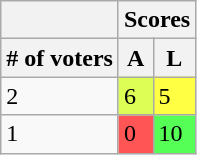<table class="wikitable">
<tr>
<th></th>
<th colspan=2>Scores</th>
</tr>
<tr>
<th># of voters</th>
<th>A</th>
<th>L</th>
</tr>
<tr>
<td>2</td>
<td bgcolor=#ddff55>6</td>
<td bgcolor=#ffff44>5</td>
</tr>
<tr>
<td>1</td>
<td bgcolor=#ff5555>0</td>
<td bgcolor=#55ff55>10</td>
</tr>
</table>
